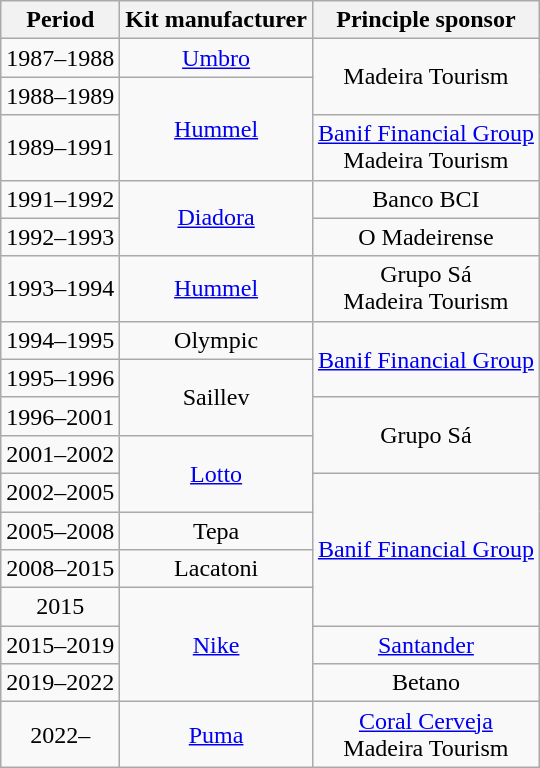<table class="wikitable" style="text-align:center; margin-left:1em;">
<tr>
<th>Period</th>
<th>Kit manufacturer</th>
<th>Principle sponsor</th>
</tr>
<tr>
<td>1987–1988</td>
<td><a href='#'>Umbro</a></td>
<td rowspan="2">Madeira Tourism</td>
</tr>
<tr>
<td>1988–1989</td>
<td rowspan="2"><a href='#'>Hummel</a></td>
</tr>
<tr>
<td>1989–1991</td>
<td><a href='#'>Banif Financial Group</a><br>Madeira Tourism</td>
</tr>
<tr>
<td>1991–1992</td>
<td rowspan="2"><a href='#'>Diadora</a></td>
<td>Banco BCI</td>
</tr>
<tr>
<td>1992–1993</td>
<td>O Madeirense</td>
</tr>
<tr>
<td>1993–1994</td>
<td><a href='#'>Hummel</a></td>
<td>Grupo Sá<br>Madeira Tourism</td>
</tr>
<tr>
<td>1994–1995</td>
<td>Olympic</td>
<td rowspan="2"><a href='#'>Banif Financial Group</a></td>
</tr>
<tr>
<td>1995–1996</td>
<td rowspan="2">Saillev</td>
</tr>
<tr>
<td>1996–2001</td>
<td rowspan="2">Grupo Sá</td>
</tr>
<tr>
<td>2001–2002</td>
<td rowspan="2"><a href='#'>Lotto</a></td>
</tr>
<tr>
<td>2002–2005</td>
<td rowspan="4"><a href='#'>Banif Financial Group</a></td>
</tr>
<tr>
<td>2005–2008</td>
<td>Tepa</td>
</tr>
<tr>
<td>2008–2015</td>
<td>Lacatoni</td>
</tr>
<tr>
<td>2015</td>
<td rowspan=3><a href='#'>Nike</a></td>
</tr>
<tr>
<td>2015–2019</td>
<td><a href='#'>Santander</a></td>
</tr>
<tr>
<td>2019–2022</td>
<td>Betano</td>
</tr>
<tr>
<td>2022–</td>
<td><a href='#'>Puma</a></td>
<td><a href='#'>Coral Cerveja</a><br>Madeira Tourism</td>
</tr>
</table>
